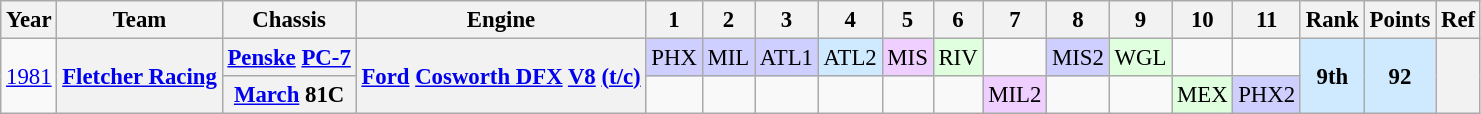<table class="wikitable" style="text-align:center; font-size:95%">
<tr>
<th>Year</th>
<th>Team</th>
<th>Chassis</th>
<th>Engine</th>
<th>1</th>
<th>2</th>
<th>3</th>
<th>4</th>
<th>5</th>
<th>6</th>
<th>7</th>
<th>8</th>
<th>9</th>
<th>10</th>
<th>11</th>
<th>Rank</th>
<th>Points</th>
<th>Ref</th>
</tr>
<tr>
<td rowspan="2"><a href='#'>1981</a></td>
<th rowspan="2"><a href='#'>Fletcher Racing</a></th>
<th><a href='#'>Penske</a> <a href='#'>PC-7</a></th>
<th rowspan="2"><a href='#'>Ford</a> <a href='#'>Cosworth DFX</a> <a href='#'>V8</a> <a href='#'>(t/c)</a></th>
<td style="background:#CFCFFF;">PHX<br></td>
<td style="background:#CFCFFF;">MIL<br></td>
<td style="background:#CFCFFF;">ATL1<br></td>
<td style="background:#CFEAFF;">ATL2<br></td>
<td style="background:#EFCFFF;">MIS<br></td>
<td style="background:#DFFFDF;">RIV<br></td>
<td></td>
<td style="background:#CFCFFF;">MIS2<br></td>
<td style="background:#DFFFDF;">WGL<br></td>
<td></td>
<td></td>
<td rowspan="2" style="background:#CFEAFF;"><strong>9th</strong></td>
<td rowspan="2" style="background:#CFEAFF;"><strong>92</strong></td>
<th rowspan=2></th>
</tr>
<tr>
<th><a href='#'>March</a> 81C</th>
<td></td>
<td></td>
<td></td>
<td></td>
<td></td>
<td></td>
<td style="background:#EFCFFF;">MIL2<br></td>
<td></td>
<td></td>
<td style="background:#DFFFDF;">MEX<br></td>
<td style="background:#CFCFFF;">PHX2<br></td>
</tr>
</table>
